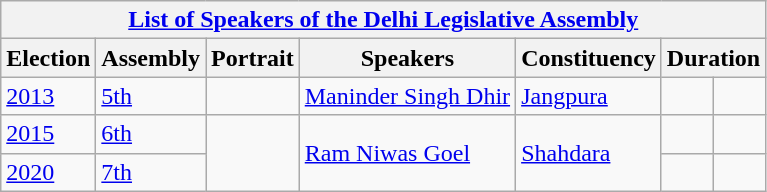<table class="wikitable sortable">
<tr>
<th colspan="7"><a href='#'>List of Speakers of the Delhi Legislative Assembly</a></th>
</tr>
<tr>
<th>Election</th>
<th>Assembly</th>
<th>Portrait</th>
<th>Speakers</th>
<th>Constituency</th>
<th colspan="2">Duration</th>
</tr>
<tr>
<td><a href='#'>2013</a></td>
<td><a href='#'>5th</a></td>
<td></td>
<td><a href='#'>Maninder Singh Dhir</a></td>
<td><a href='#'>Jangpura</a></td>
<td></td>
<td></td>
</tr>
<tr>
<td><a href='#'>2015</a></td>
<td><a href='#'>6th</a></td>
<td rowspan="2"></td>
<td rowspan="2"><a href='#'>Ram Niwas Goel</a></td>
<td rowspan="2"><a href='#'>Shahdara</a></td>
<td></td>
<td></td>
</tr>
<tr>
<td><a href='#'>2020</a></td>
<td><a href='#'>7th</a></td>
<td></td>
<td></td>
</tr>
</table>
